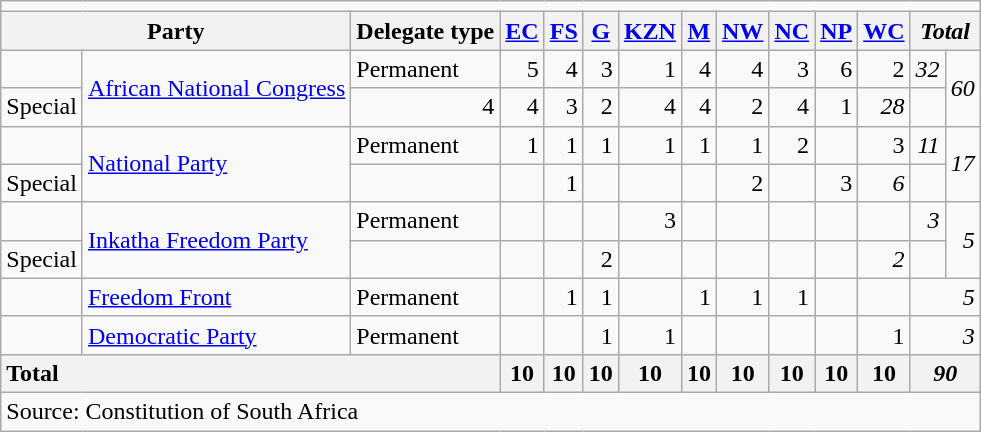<table class=wikitable style=text-align:right>
<tr>
<td align=center colspan=14></onlyinclude></td>
</tr>
<tr>
<th colspan=2>Party</th>
<th>Delegate type</th>
<th><a href='#'>EC</a></th>
<th><a href='#'>FS</a></th>
<th><a href='#'>G</a></th>
<th><a href='#'>KZN</a></th>
<th><a href='#'>M</a></th>
<th><a href='#'>NW</a></th>
<th><a href='#'>NC</a></th>
<th><a href='#'>NP</a></th>
<th><a href='#'>WC</a></th>
<th colspan=2><em>Total</em></th>
</tr>
<tr>
<td bgcolor=></td>
<td align=left rowspan=2><a href='#'>African National Congress</a></td>
<td align=left>Permanent</td>
<td>5</td>
<td>4</td>
<td>3</td>
<td>1</td>
<td>4</td>
<td>4</td>
<td>3</td>
<td>6</td>
<td>2</td>
<td><em>32</em></td>
<td rowspan=2><em>60</em></td>
</tr>
<tr>
<td align=left>Special</td>
<td>4</td>
<td>4</td>
<td>3</td>
<td>2</td>
<td>4</td>
<td>4</td>
<td>2</td>
<td>4</td>
<td>1</td>
<td><em>28</em></td>
</tr>
<tr>
<td bgcolor=></td>
<td align=left rowspan=2><a href='#'>National Party</a></td>
<td align=left>Permanent</td>
<td>1</td>
<td>1</td>
<td>1</td>
<td>1</td>
<td>1</td>
<td>1</td>
<td>2</td>
<td></td>
<td>3</td>
<td><em>11</em></td>
<td rowspan=2><em>17</em></td>
</tr>
<tr>
<td align=left>Special</td>
<td></td>
<td></td>
<td>1</td>
<td></td>
<td></td>
<td></td>
<td>2</td>
<td></td>
<td>3</td>
<td><em>6</em></td>
</tr>
<tr>
<td bgcolor=></td>
<td align=left rowspan=2><a href='#'>Inkatha Freedom Party</a></td>
<td align=left>Permanent</td>
<td></td>
<td></td>
<td></td>
<td>3</td>
<td></td>
<td></td>
<td></td>
<td></td>
<td></td>
<td><em>3</em></td>
<td rowspan=2><em>5</em></td>
</tr>
<tr>
<td align=left>Special</td>
<td></td>
<td></td>
<td></td>
<td>2</td>
<td></td>
<td></td>
<td></td>
<td></td>
<td></td>
<td><em>2</em></td>
</tr>
<tr>
<td bgcolor=></td>
<td align=left><a href='#'>Freedom Front</a></td>
<td align=left>Permanent</td>
<td></td>
<td>1</td>
<td>1</td>
<td></td>
<td>1</td>
<td>1</td>
<td>1</td>
<td></td>
<td></td>
<td colspan=2><em>5</em></td>
</tr>
<tr>
<td bgcolor=></td>
<td align=left><a href='#'>Democratic Party</a></td>
<td align=left>Permanent</td>
<td></td>
<td></td>
<td>1</td>
<td>1</td>
<td></td>
<td></td>
<td></td>
<td></td>
<td>1</td>
<td colspan=2><em>3</em></td>
</tr>
<tr>
<th colspan="3" style="text-align:left">Total</th>
<th>10</th>
<th>10</th>
<th>10</th>
<th>10</th>
<th>10</th>
<th>10</th>
<th>10</th>
<th>10</th>
<th>10</th>
<th colspan=2><em>90</em></th>
</tr>
<tr>
<td align=left colspan=14>Source: Constitution of South Africa</td>
</tr>
</table>
